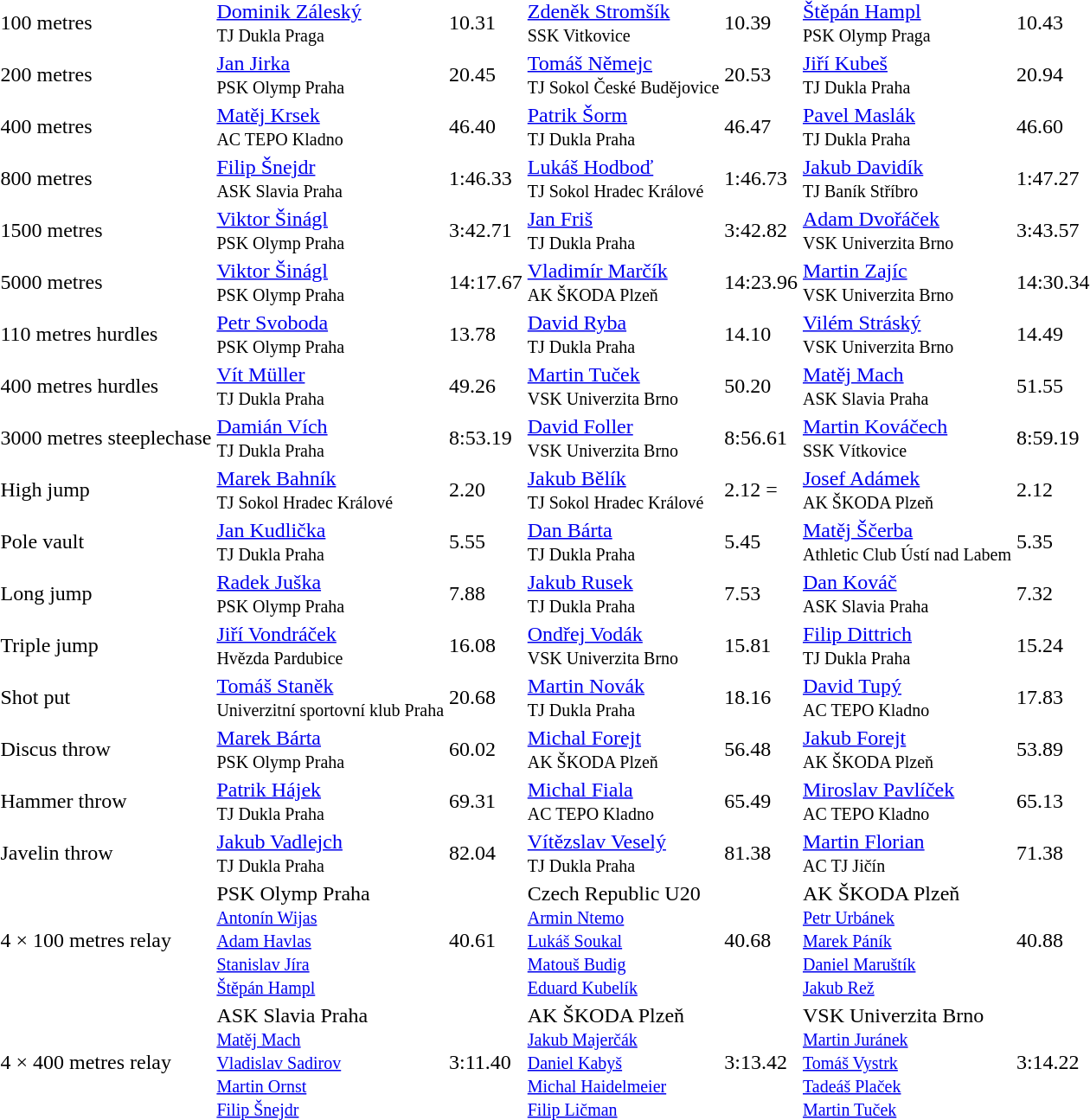<table>
<tr>
<td>100 metres</td>
<td><a href='#'>Dominik Záleský</a><br><small>TJ Dukla Praga</small></td>
<td>10.31</td>
<td><a href='#'>Zdeněk Stromšík</a><br><small>SSK Vitkovice</small></td>
<td>10.39</td>
<td><a href='#'>Štěpán Hampl</a><br><small>PSK Olymp Praga</small></td>
<td>10.43</td>
</tr>
<tr>
<td>200 metres</td>
<td><a href='#'>Jan Jirka</a><br><small>PSK Olymp Praha</small></td>
<td>20.45 </td>
<td><a href='#'>Tomáš Němejc</a><br><small>TJ Sokol České Budějovice</small></td>
<td>20.53 </td>
<td><a href='#'>Jiří Kubeš</a><br><small>TJ Dukla Praha</small></td>
<td>20.94 </td>
</tr>
<tr>
<td>400 metres</td>
<td><a href='#'>Matěj Krsek</a><br><small>AC TEPO Kladno</small></td>
<td>46.40</td>
<td><a href='#'>Patrik Šorm</a><br><small>TJ Dukla Praha</small></td>
<td>46.47</td>
<td><a href='#'>Pavel Maslák</a><br><small>TJ Dukla Praha</small></td>
<td>46.60</td>
</tr>
<tr>
<td>800 metres</td>
<td><a href='#'>Filip Šnejdr</a><br><small>ASK Slavia Praha</small></td>
<td>1:46.33 </td>
<td><a href='#'>Lukáš Hodboď</a><br><small>	TJ Sokol Hradec Králové</small></td>
<td>1:46.73</td>
<td><a href='#'>Jakub Davidík</a><br><small>TJ Baník Stříbro</small></td>
<td>1:47.27</td>
</tr>
<tr>
<td>1500 metres</td>
<td><a href='#'>Viktor Šinágl</a><br><small>PSK Olymp Praha</small></td>
<td>3:42.71</td>
<td><a href='#'>Jan Friš</a><br><small>TJ Dukla Praha</small></td>
<td>3:42.82</td>
<td><a href='#'>Adam Dvořáček</a><br><small>VSK Univerzita Brno</small></td>
<td>3:43.57</td>
</tr>
<tr>
<td>5000 metres</td>
<td><a href='#'>Viktor Šinágl</a><br><small>PSK Olymp Praha</small></td>
<td>14:17.67</td>
<td><a href='#'>Vladimír Marčík</a><br><small>AK ŠKODA Plzeň</small></td>
<td>14:23.96 </td>
<td><a href='#'>Martin Zajíc</a><br><small>VSK Univerzita Brno</small></td>
<td>14:30.34</td>
</tr>
<tr>
<td>110 metres hurdles</td>
<td><a href='#'>Petr Svoboda</a><br><small>PSK Olymp Praha</small></td>
<td>13.78</td>
<td><a href='#'>David Ryba</a><br><small>TJ Dukla Praha</small></td>
<td>14.10</td>
<td><a href='#'>Vilém Stráský</a><br><small>VSK Univerzita Brno</small></td>
<td>14.49</td>
</tr>
<tr>
<td>400 metres hurdles</td>
<td><a href='#'>Vít Müller</a><br><small>TJ Dukla Praha</small></td>
<td>49.26 </td>
<td><a href='#'>Martin Tuček</a><br><small>VSK Univerzita Brno</small></td>
<td>50.20 </td>
<td><a href='#'>Matěj Mach</a><br><small>ASK Slavia Praha</small></td>
<td>51.55</td>
</tr>
<tr>
<td>3000 metres steeplechase</td>
<td><a href='#'>Damián Vích</a><br><small>TJ Dukla Praha</small></td>
<td>8:53.19</td>
<td><a href='#'>David Foller</a><br><small>VSK Univerzita Brno</small></td>
<td>8:56.61</td>
<td><a href='#'>Martin Kováčech</a><br><small>SSK Vítkovice</small></td>
<td>8:59.19</td>
</tr>
<tr>
<td>High jump</td>
<td><a href='#'>Marek Bahník</a><br><small>TJ Sokol Hradec Králové</small></td>
<td>2.20</td>
<td><a href='#'>Jakub Bělík</a><br><small>TJ Sokol Hradec Králové</small></td>
<td>2.12 =</td>
<td><a href='#'>Josef Adámek </a><br><small>AK ŠKODA Plzeň</small></td>
<td>2.12</td>
</tr>
<tr>
<td>Pole vault</td>
<td><a href='#'>Jan Kudlička</a><br><small>TJ Dukla Praha</small></td>
<td>5.55</td>
<td><a href='#'>Dan Bárta</a><br><small>TJ Dukla Praha</small></td>
<td>5.45</td>
<td><a href='#'>Matěj Ščerba</a><br><small>Athletic Club Ústí nad Labem</small></td>
<td>5.35</td>
</tr>
<tr>
<td>Long jump</td>
<td><a href='#'>Radek Juška</a><br><small>PSK Olymp Praha</small></td>
<td>7.88</td>
<td><a href='#'>Jakub Rusek</a><br><small>TJ Dukla Praha</small></td>
<td>7.53 </td>
<td><a href='#'>Dan Kováč</a><br><small>ASK Slavia Praha</small></td>
<td>7.32</td>
</tr>
<tr>
<td>Triple jump</td>
<td><a href='#'>Jiří Vondráček</a><br><small>Hvězda Pardubice</small></td>
<td>16.08</td>
<td><a href='#'>Ondřej Vodák</a><br><small>VSK Univerzita Brno</small></td>
<td>15.81</td>
<td><a href='#'>Filip Dittrich</a><br><small>TJ Dukla Praha</small></td>
<td>15.24</td>
</tr>
<tr>
<td>Shot put</td>
<td><a href='#'>Tomáš Staněk</a><br><small>Univerzitní sportovní klub Praha</small></td>
<td>20.68</td>
<td><a href='#'>Martin Novák</a><br><small>TJ Dukla Praha</small></td>
<td>18.16</td>
<td><a href='#'>David Tupý</a><br><small>AC TEPO Kladno</small></td>
<td>17.83</td>
</tr>
<tr>
<td>Discus throw</td>
<td><a href='#'>Marek Bárta</a><br><small>PSK Olymp Praha</small></td>
<td>60.02</td>
<td><a href='#'>Michal Forejt</a><br><small>AK ŠKODA Plzeň</small></td>
<td>56.48</td>
<td><a href='#'>Jakub Forejt</a><br><small>AK ŠKODA Plzeň</small></td>
<td>53.89</td>
</tr>
<tr>
<td>Hammer throw</td>
<td><a href='#'>Patrik Hájek</a><br><small>TJ Dukla Praha</small></td>
<td>69.31</td>
<td><a href='#'>Michal Fiala</a><br><small>AC TEPO Kladno</small></td>
<td>65.49</td>
<td><a href='#'>Miroslav Pavlíček</a><br><small>AC TEPO Kladno</small></td>
<td>65.13</td>
</tr>
<tr>
<td>Javelin throw</td>
<td><a href='#'>Jakub Vadlejch</a><br><small>TJ Dukla Praha</small></td>
<td>82.04</td>
<td><a href='#'>Vítězslav Veselý</a><br><small>TJ Dukla Praha</small></td>
<td>81.38</td>
<td><a href='#'>Martin Florian</a><br><small>AC TJ Jičín</small></td>
<td>71.38</td>
</tr>
<tr>
<td>4 × 100 metres relay</td>
<td>PSK Olymp Praha<br><small><a href='#'>Antonín Wijas</a><br><a href='#'>Adam Havlas</a><br><a href='#'>Stanislav Jíra</a><br><a href='#'>Štěpán Hampl</a></small></td>
<td>40.61</td>
<td>Czech Republic U20<br><small><a href='#'>Armin Ntemo</a><br><a href='#'>Lukáš Soukal</a><br><a href='#'>Matouš Budig</a><br><a href='#'>Eduard Kubelík</a></small></td>
<td>40.68</td>
<td>AK ŠKODA Plzeň<br><small><a href='#'>Petr Urbánek</a><br><a href='#'>Marek Páník</a><br><a href='#'>Daniel Maruštík</a><br><a href='#'>Jakub Rež</a></small></td>
<td>40.88</td>
</tr>
<tr>
<td>4 × 400 metres relay</td>
<td>ASK Slavia Praha<br><small><a href='#'>Matěj Mach</a><br><a href='#'>Vladislav Sadirov</a><br><a href='#'>Martin Ornst</a><br><a href='#'>Filip Šnejdr</a></small></td>
<td>3:11.40</td>
<td>AK ŠKODA Plzeň<br><small><a href='#'>Jakub Majerčák</a><br><a href='#'>Daniel Kabyš</a><br><a href='#'>Michal Haidelmeier</a><br><a href='#'>Filip Ličman</a></small></td>
<td>3:13.42</td>
<td>VSK Univerzita Brno<br><small><a href='#'>Martin Juránek</a><br><a href='#'>Tomáš Vystrk</a><br><a href='#'>Tadeáš Plaček</a><br><a href='#'>Martin Tuček</a></small></td>
<td>3:14.22</td>
</tr>
</table>
